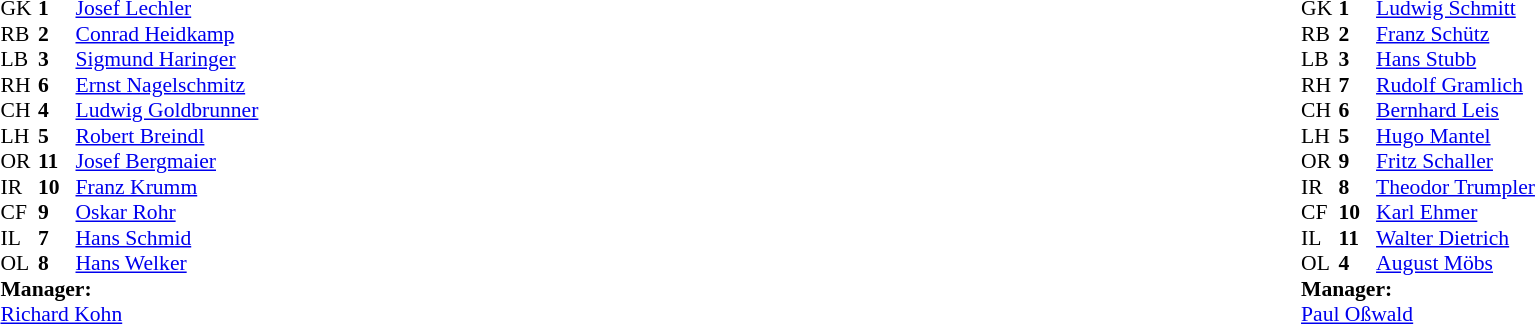<table width="100%">
<tr>
<td valign="top" width="40%"><br><table style="font-size:90%" cellspacing="0" cellpadding="0">
<tr>
<th width=25></th>
<th width=25></th>
</tr>
<tr>
<td>GK</td>
<td><strong>1</strong></td>
<td> <a href='#'>Josef Lechler</a></td>
</tr>
<tr>
<td>RB</td>
<td><strong>2</strong></td>
<td> <a href='#'>Conrad Heidkamp</a></td>
</tr>
<tr>
<td>LB</td>
<td><strong>3</strong></td>
<td> <a href='#'>Sigmund Haringer</a></td>
</tr>
<tr>
<td>RH</td>
<td><strong>6</strong></td>
<td> <a href='#'>Ernst Nagelschmitz</a></td>
</tr>
<tr>
<td>CH</td>
<td><strong>4</strong></td>
<td> <a href='#'>Ludwig Goldbrunner</a></td>
</tr>
<tr>
<td>LH</td>
<td><strong>5</strong></td>
<td> <a href='#'>Robert Breindl</a></td>
</tr>
<tr>
<td>OR</td>
<td><strong>11</strong></td>
<td> <a href='#'>Josef Bergmaier</a></td>
</tr>
<tr>
<td>IR</td>
<td><strong>10</strong></td>
<td> <a href='#'>Franz Krumm</a></td>
</tr>
<tr>
<td>CF</td>
<td><strong>9</strong></td>
<td> <a href='#'>Oskar Rohr</a></td>
</tr>
<tr>
<td>IL</td>
<td><strong>7</strong></td>
<td> <a href='#'>Hans Schmid</a></td>
</tr>
<tr>
<td>OL</td>
<td><strong>8</strong></td>
<td> <a href='#'>Hans Welker</a></td>
</tr>
<tr>
<td colspan=3><strong>Manager:</strong></td>
</tr>
<tr>
<td colspan=3> <a href='#'>Richard Kohn</a></td>
</tr>
</table>
</td>
<td valign="top"></td>
<td valign="top" width="50%"><br><table style="font-size:90%; margin:auto" cellspacing="0" cellpadding="0">
<tr>
<th width=25></th>
<th width=25></th>
</tr>
<tr>
<td>GK</td>
<td><strong>1</strong></td>
<td> <a href='#'>Ludwig Schmitt</a></td>
</tr>
<tr>
<td>RB</td>
<td><strong>2</strong></td>
<td> <a href='#'>Franz Schütz</a></td>
</tr>
<tr>
<td>LB</td>
<td><strong>3</strong></td>
<td> <a href='#'>Hans Stubb</a></td>
</tr>
<tr>
<td>RH</td>
<td><strong>7</strong></td>
<td> <a href='#'>Rudolf Gramlich</a></td>
</tr>
<tr>
<td>CH</td>
<td><strong>6</strong></td>
<td> <a href='#'>Bernhard Leis</a></td>
</tr>
<tr>
<td>LH</td>
<td><strong>5</strong></td>
<td> <a href='#'>Hugo Mantel</a></td>
</tr>
<tr>
<td>OR</td>
<td><strong>9</strong></td>
<td> <a href='#'>Fritz Schaller</a></td>
</tr>
<tr>
<td>IR</td>
<td><strong>8</strong></td>
<td> <a href='#'>Theodor Trumpler</a></td>
</tr>
<tr>
<td>CF</td>
<td><strong>10</strong></td>
<td> <a href='#'>Karl Ehmer</a></td>
</tr>
<tr>
<td>IL</td>
<td><strong>11</strong></td>
<td> <a href='#'>Walter Dietrich</a></td>
</tr>
<tr>
<td>OL</td>
<td><strong>4</strong></td>
<td> <a href='#'>August Möbs</a></td>
</tr>
<tr>
<td colspan=3><strong>Manager:</strong></td>
</tr>
<tr>
<td colspan=3> <a href='#'>Paul Oßwald</a></td>
</tr>
</table>
</td>
</tr>
</table>
